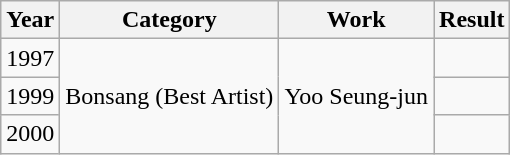<table class="wikitable sortable" style="text-align: center;">
<tr>
<th>Year</th>
<th>Category</th>
<th>Work</th>
<th>Result</th>
</tr>
<tr>
<td>1997</td>
<td rowspan="3">Bonsang (Best Artist)</td>
<td rowspan="3">Yoo Seung-jun</td>
<td></td>
</tr>
<tr>
<td>1999</td>
<td></td>
</tr>
<tr>
<td>2000</td>
<td></td>
</tr>
</table>
